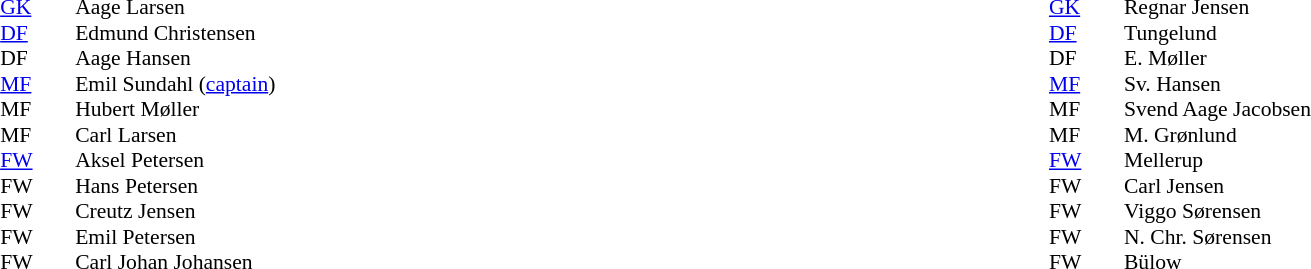<table width="100%">
<tr>
<td valign="top" align="center" width="40%"><br><table style="font-size:90%" cellspacing="0" cellpadding="0">
<tr>
<th width=25></th>
<th width=25></th>
</tr>
<tr>
<td><a href='#'>GK</a></td>
<td></td>
<td>Aage Larsen</td>
</tr>
<tr>
<td><a href='#'>DF</a></td>
<td></td>
<td>Edmund Christensen</td>
</tr>
<tr>
<td>DF</td>
<td></td>
<td>Aage Hansen</td>
</tr>
<tr>
<td><a href='#'>MF</a></td>
<td></td>
<td>Emil Sundahl (<a href='#'>captain</a>)</td>
</tr>
<tr>
<td>MF</td>
<td></td>
<td>Hubert Møller</td>
</tr>
<tr>
<td>MF</td>
<td></td>
<td>Carl Larsen</td>
</tr>
<tr>
<td><a href='#'>FW</a></td>
<td></td>
<td>Aksel Petersen</td>
</tr>
<tr>
<td>FW</td>
<td></td>
<td>Hans Petersen</td>
</tr>
<tr>
<td>FW</td>
<td></td>
<td>Creutz Jensen</td>
</tr>
<tr>
<td>FW</td>
<td></td>
<td>Emil Petersen</td>
</tr>
<tr>
<td>FW</td>
<td></td>
<td>Carl Johan Johansen</td>
</tr>
</table>
</td>
<td valign="top" width="10%"></td>
<td valign="top" width="50%"><br><table style="font-size:90%; margin:auto" cellspacing="0" cellpadding="0">
<tr>
<th width=25></th>
<th width=25></th>
</tr>
<tr>
<td><a href='#'>GK</a></td>
<td></td>
<td>Regnar Jensen</td>
</tr>
<tr>
<td><a href='#'>DF</a></td>
<td></td>
<td>Tungelund</td>
</tr>
<tr>
<td>DF</td>
<td></td>
<td>E. Møller</td>
</tr>
<tr>
<td><a href='#'>MF</a></td>
<td></td>
<td>Sv. Hansen</td>
</tr>
<tr>
<td>MF</td>
<td></td>
<td>Svend Aage Jacobsen</td>
</tr>
<tr>
<td>MF</td>
<td></td>
<td>M. Grønlund</td>
</tr>
<tr>
<td><a href='#'>FW</a></td>
<td></td>
<td>Mellerup</td>
</tr>
<tr>
<td>FW</td>
<td></td>
<td>Carl Jensen</td>
</tr>
<tr>
<td>FW</td>
<td></td>
<td>Viggo Sørensen</td>
</tr>
<tr>
<td>FW</td>
<td></td>
<td>N. Chr. Sørensen</td>
</tr>
<tr>
<td>FW</td>
<td></td>
<td>Bülow</td>
</tr>
</table>
</td>
</tr>
</table>
